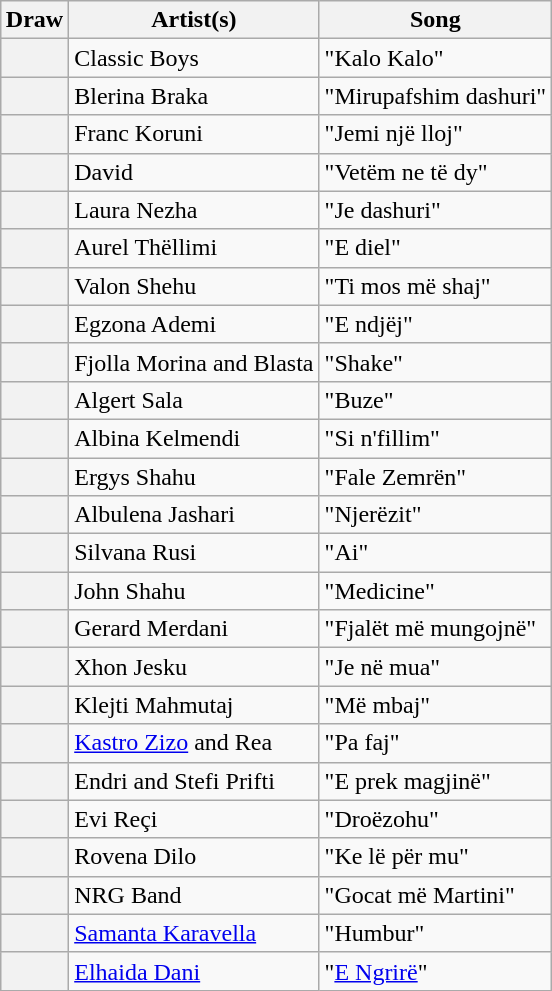<table class="sortable wikitable" style="margin: 1em auto 1em auto;">
<tr>
<th>Draw</th>
<th>Artist(s)</th>
<th>Song</th>
</tr>
<tr>
<th scope="row"></th>
<td align="left">Classic Boys</td>
<td align="left">"Kalo Kalo"</td>
</tr>
<tr>
<th scope="row"></th>
<td align="left">Blerina Braka</td>
<td align="left">"Mirupafshim dashuri"</td>
</tr>
<tr>
<th scope="row"></th>
<td align="left">Franc Koruni</td>
<td align="left">"Jemi një lloj"</td>
</tr>
<tr>
<th scope="row"></th>
<td align="left">David</td>
<td align="left">"Vetëm ne të dy"</td>
</tr>
<tr>
<th scope="row"></th>
<td align="left">Laura Nezha</td>
<td align="left">"Je dashuri"</td>
</tr>
<tr>
<th scope="row"></th>
<td align="left">Aurel Thëllimi</td>
<td align="left">"E diel"</td>
</tr>
<tr>
<th scope="row"></th>
<td align="left">Valon Shehu</td>
<td align="left">"Ti mos më shaj"</td>
</tr>
<tr>
<th scope="row"></th>
<td align="left">Egzona Ademi</td>
<td align="left">"E ndjëj"</td>
</tr>
<tr>
<th scope="row"></th>
<td align="left">Fjolla Morina and Blasta</td>
<td align="left">"Shake"</td>
</tr>
<tr>
<th scope="row"></th>
<td align="left">Algert Sala</td>
<td align="left">"Buze"</td>
</tr>
<tr>
<th scope="row"></th>
<td align="left">Albina Kelmendi</td>
<td align="left">"Si n'fillim"</td>
</tr>
<tr>
<th scope="row"></th>
<td align="left">Ergys Shahu</td>
<td align="left">"Fale Zemrën"</td>
</tr>
<tr>
<th scope="row"></th>
<td align="left">Albulena Jashari</td>
<td align="left">"Njerëzit"</td>
</tr>
<tr>
<th scope="row"></th>
<td align="left">Silvana Rusi</td>
<td align="left">"Ai"</td>
</tr>
<tr>
<th scope="row"></th>
<td align="left">John Shahu</td>
<td align="left">"Medicine"</td>
</tr>
<tr>
<th scope="row"></th>
<td align="left">Gerard Merdani</td>
<td align="left">"Fjalët më mungojnë"</td>
</tr>
<tr>
<th scope="row"></th>
<td align="left">Xhon Jesku</td>
<td align="left">"Je në mua"</td>
</tr>
<tr>
<th scope="row"></th>
<td align="left">Klejti Mahmutaj</td>
<td align="left">"Më mbaj"</td>
</tr>
<tr>
<th scope="row"></th>
<td align="left"><a href='#'>Kastro Zizo</a> and Rea</td>
<td align="left">"Pa faj"</td>
</tr>
<tr>
<th scope="row"></th>
<td align="left">Endri and Stefi Prifti</td>
<td align="left">"E prek magjinë"</td>
</tr>
<tr>
<th scope="row"></th>
<td align="left">Evi Reçi</td>
<td align="left">"Droëzohu"</td>
</tr>
<tr>
<th scope="row"></th>
<td align="left">Rovena Dilo</td>
<td align="left">"Ke lë për mu"</td>
</tr>
<tr>
<th scope="row"></th>
<td align="left">NRG Band</td>
<td align="left">"Gocat më Martini"</td>
</tr>
<tr>
<th scope="row"></th>
<td align="left"><a href='#'>Samanta Karavella</a></td>
<td align="left">"Humbur"</td>
</tr>
<tr>
<th scope="row"></th>
<td align="left"><a href='#'>Elhaida Dani</a></td>
<td align="left">"<a href='#'>E Ngrirë</a>"</td>
</tr>
</table>
